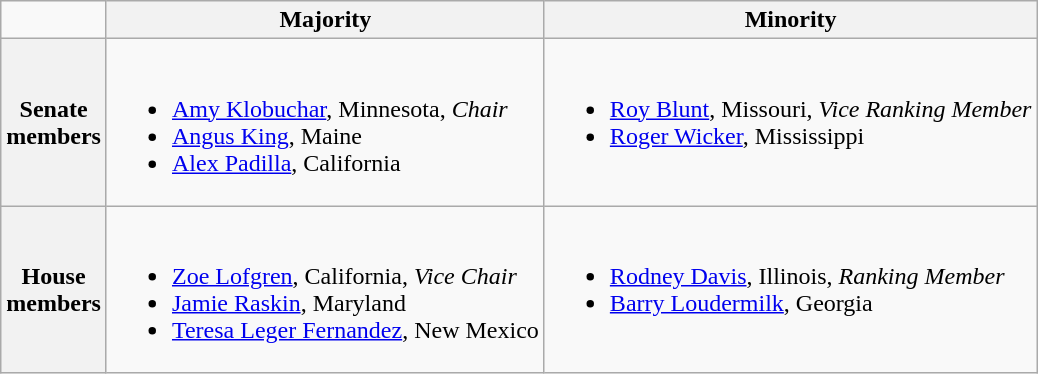<table class="wikitable">
<tr>
<td></td>
<th>Majority</th>
<th>Minority</th>
</tr>
<tr>
<th>Senate<br>members</th>
<td valign="top" ><br><ul><li><a href='#'>Amy Klobuchar</a>, Minnesota, <em>Chair</em></li><li><a href='#'>Angus King</a>, Maine</li><li><a href='#'>Alex Padilla</a>, California</li></ul></td>
<td valign="top" ><br><ul><li><a href='#'>Roy Blunt</a>, Missouri, <em>Vice Ranking Member</em></li><li><a href='#'>Roger Wicker</a>, Mississippi</li></ul></td>
</tr>
<tr>
<th>House<br>members</th>
<td valign="top" ><br><ul><li><a href='#'>Zoe Lofgren</a>, California, <em>Vice Chair</em></li><li><a href='#'>Jamie Raskin</a>, Maryland</li><li><a href='#'>Teresa Leger Fernandez</a>, New Mexico</li></ul></td>
<td valign="top" ><br><ul><li><a href='#'>Rodney Davis</a>, Illinois, <em>Ranking Member</em></li><li><a href='#'>Barry Loudermilk</a>, Georgia</li></ul></td>
</tr>
</table>
